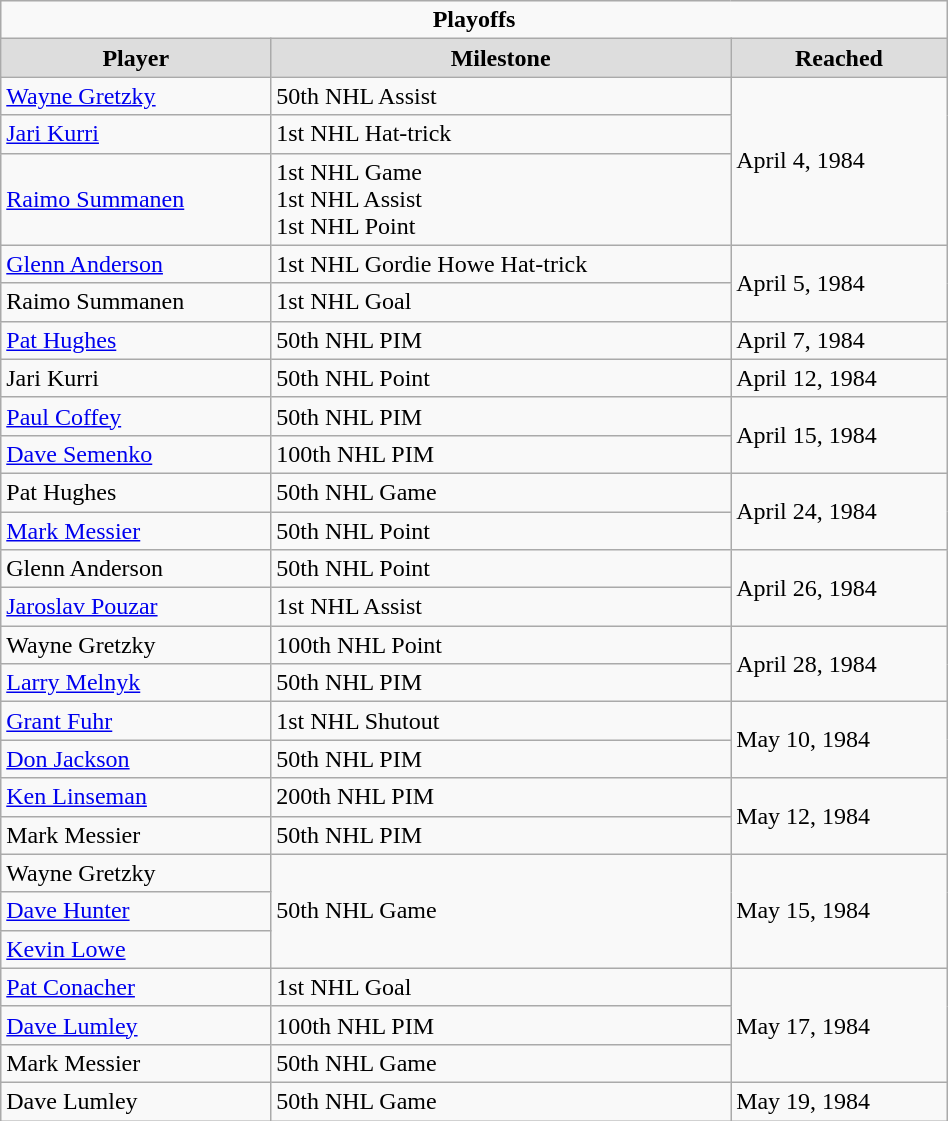<table class="wikitable" style="width:50%;">
<tr>
<td colspan="10" style="text-align:center;"><strong>Playoffs</strong></td>
</tr>
<tr style="text-align:center; background:#ddd;">
<td><strong>Player</strong></td>
<td><strong>Milestone</strong></td>
<td><strong>Reached</strong></td>
</tr>
<tr>
<td><a href='#'>Wayne Gretzky</a></td>
<td>50th NHL Assist</td>
<td rowspan="3">April 4, 1984</td>
</tr>
<tr>
<td><a href='#'>Jari Kurri</a></td>
<td>1st NHL Hat-trick</td>
</tr>
<tr>
<td><a href='#'>Raimo Summanen</a></td>
<td>1st NHL Game<br>1st NHL Assist<br>1st NHL Point</td>
</tr>
<tr>
<td><a href='#'>Glenn Anderson</a></td>
<td>1st NHL Gordie Howe Hat-trick</td>
<td rowspan="2">April 5, 1984</td>
</tr>
<tr>
<td>Raimo Summanen</td>
<td>1st NHL Goal</td>
</tr>
<tr>
<td><a href='#'>Pat Hughes</a></td>
<td>50th NHL PIM</td>
<td>April 7, 1984</td>
</tr>
<tr>
<td>Jari Kurri</td>
<td>50th NHL Point</td>
<td>April 12, 1984</td>
</tr>
<tr>
<td><a href='#'>Paul Coffey</a></td>
<td>50th NHL PIM</td>
<td rowspan="2">April 15, 1984</td>
</tr>
<tr>
<td><a href='#'>Dave Semenko</a></td>
<td>100th NHL PIM</td>
</tr>
<tr>
<td>Pat Hughes</td>
<td>50th NHL Game</td>
<td rowspan="2">April 24, 1984</td>
</tr>
<tr>
<td><a href='#'>Mark Messier</a></td>
<td>50th NHL Point</td>
</tr>
<tr>
<td>Glenn Anderson</td>
<td>50th NHL Point</td>
<td rowspan="2">April 26, 1984</td>
</tr>
<tr>
<td><a href='#'>Jaroslav Pouzar</a></td>
<td>1st NHL Assist</td>
</tr>
<tr>
<td>Wayne Gretzky</td>
<td>100th NHL Point</td>
<td rowspan="2">April 28, 1984</td>
</tr>
<tr>
<td><a href='#'>Larry Melnyk</a></td>
<td>50th NHL PIM</td>
</tr>
<tr>
<td><a href='#'>Grant Fuhr</a></td>
<td>1st NHL Shutout</td>
<td rowspan="2">May 10, 1984</td>
</tr>
<tr>
<td><a href='#'>Don Jackson</a></td>
<td>50th NHL PIM</td>
</tr>
<tr>
<td><a href='#'>Ken Linseman</a></td>
<td>200th NHL PIM</td>
<td rowspan="2">May 12, 1984</td>
</tr>
<tr>
<td>Mark Messier</td>
<td>50th NHL PIM</td>
</tr>
<tr>
<td>Wayne Gretzky</td>
<td rowspan="3">50th NHL Game</td>
<td rowspan="3">May 15, 1984</td>
</tr>
<tr>
<td><a href='#'>Dave Hunter</a></td>
</tr>
<tr>
<td><a href='#'>Kevin Lowe</a></td>
</tr>
<tr>
<td><a href='#'>Pat Conacher</a></td>
<td>1st NHL Goal</td>
<td rowspan="3">May 17, 1984</td>
</tr>
<tr>
<td><a href='#'>Dave Lumley</a></td>
<td>100th NHL PIM</td>
</tr>
<tr>
<td>Mark Messier</td>
<td>50th NHL Game</td>
</tr>
<tr>
<td>Dave Lumley</td>
<td>50th NHL Game</td>
<td>May 19, 1984</td>
</tr>
</table>
